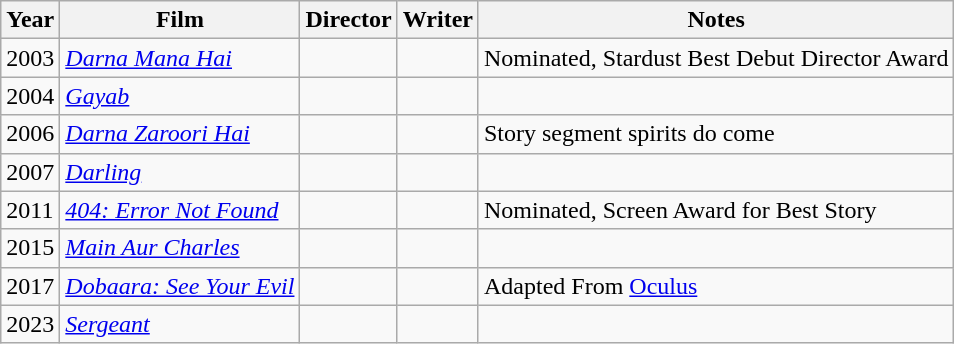<table class="wikitable sortable">
<tr>
<th>Year</th>
<th>Film</th>
<th>Director</th>
<th>Writer</th>
<th class="unsortable">Notes</th>
</tr>
<tr>
<td>2003</td>
<td><em><a href='#'>Darna Mana Hai</a></em></td>
<td></td>
<td></td>
<td>Nominated, Stardust Best Debut Director Award</td>
</tr>
<tr>
<td>2004</td>
<td><em><a href='#'>Gayab</a></em></td>
<td></td>
<td></td>
<td></td>
</tr>
<tr>
<td>2006</td>
<td><em><a href='#'>Darna Zaroori Hai</a></em></td>
<td></td>
<td></td>
<td>Story segment spirits do come</td>
</tr>
<tr>
<td>2007</td>
<td><em><a href='#'>Darling</a></em></td>
<td></td>
<td></td>
<td></td>
</tr>
<tr>
<td>2011</td>
<td><em><a href='#'>404: Error Not Found</a></em></td>
<td></td>
<td></td>
<td>Nominated, Screen Award for Best Story</td>
</tr>
<tr>
<td>2015</td>
<td><em><a href='#'>Main Aur Charles</a></em></td>
<td></td>
<td></td>
<td></td>
</tr>
<tr>
<td>2017</td>
<td><em><a href='#'>Dobaara: See Your Evil</a></em></td>
<td></td>
<td></td>
<td>Adapted From <a href='#'>Oculus</a></td>
</tr>
<tr>
<td>2023</td>
<td><em><a href='#'>Sergeant</a></em></td>
<td></td>
<td></td>
<td></td>
</tr>
</table>
